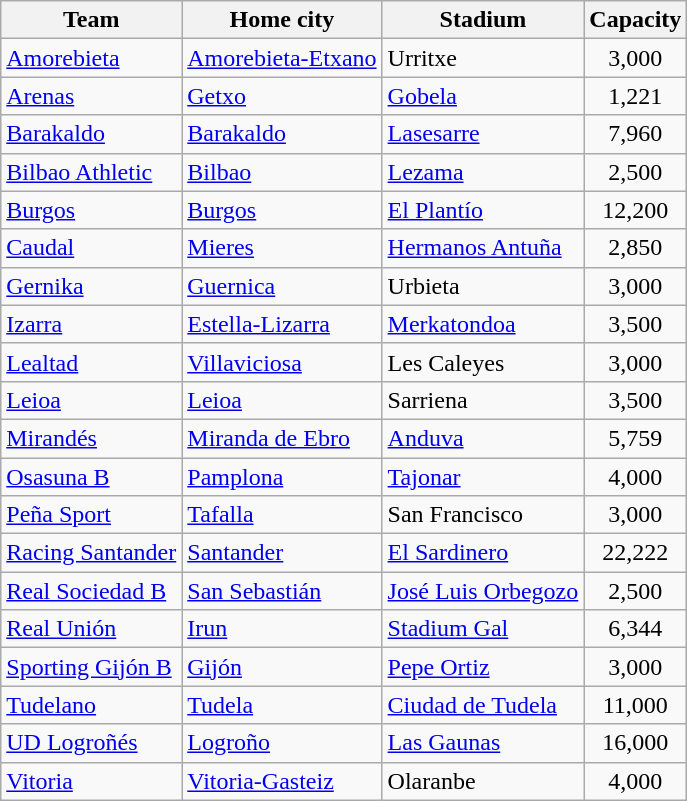<table class="wikitable sortable">
<tr>
<th>Team</th>
<th>Home city</th>
<th>Stadium</th>
<th>Capacity</th>
</tr>
<tr>
<td><a href='#'>Amorebieta</a></td>
<td><a href='#'>Amorebieta-Etxano</a></td>
<td>Urritxe</td>
<td align=center>3,000</td>
</tr>
<tr>
<td><a href='#'>Arenas</a></td>
<td><a href='#'>Getxo</a></td>
<td><a href='#'>Gobela</a></td>
<td align=center>1,221</td>
</tr>
<tr>
<td><a href='#'>Barakaldo</a></td>
<td><a href='#'>Barakaldo</a></td>
<td><a href='#'>Lasesarre</a></td>
<td align=center>7,960</td>
</tr>
<tr>
<td><a href='#'>Bilbao Athletic</a></td>
<td><a href='#'>Bilbao</a></td>
<td><a href='#'>Lezama</a></td>
<td align=center>2,500</td>
</tr>
<tr>
<td><a href='#'>Burgos</a></td>
<td><a href='#'>Burgos</a></td>
<td><a href='#'>El Plantío</a></td>
<td align=center>12,200</td>
</tr>
<tr>
<td><a href='#'>Caudal</a></td>
<td><a href='#'>Mieres</a></td>
<td><a href='#'>Hermanos Antuña</a></td>
<td align=center>2,850</td>
</tr>
<tr>
<td><a href='#'>Gernika</a></td>
<td><a href='#'>Guernica</a></td>
<td>Urbieta</td>
<td align=center>3,000</td>
</tr>
<tr>
<td><a href='#'>Izarra</a></td>
<td><a href='#'>Estella-Lizarra</a></td>
<td><a href='#'>Merkatondoa</a></td>
<td align=center>3,500</td>
</tr>
<tr>
<td><a href='#'>Lealtad</a></td>
<td><a href='#'>Villaviciosa</a></td>
<td>Les Caleyes</td>
<td align=center>3,000</td>
</tr>
<tr>
<td><a href='#'>Leioa</a></td>
<td><a href='#'>Leioa</a></td>
<td>Sarriena</td>
<td align=center>3,500</td>
</tr>
<tr>
<td><a href='#'>Mirandés</a></td>
<td><a href='#'>Miranda de Ebro</a></td>
<td><a href='#'>Anduva</a></td>
<td align=center>5,759</td>
</tr>
<tr>
<td><a href='#'>Osasuna B</a></td>
<td><a href='#'>Pamplona</a></td>
<td><a href='#'>Tajonar</a></td>
<td align=center>4,000</td>
</tr>
<tr>
<td><a href='#'>Peña Sport</a></td>
<td><a href='#'>Tafalla</a></td>
<td>San Francisco</td>
<td align=center>3,000</td>
</tr>
<tr>
<td><a href='#'>Racing Santander</a></td>
<td><a href='#'>Santander</a></td>
<td><a href='#'>El Sardinero</a></td>
<td align=center>22,222</td>
</tr>
<tr>
<td><a href='#'>Real Sociedad B</a></td>
<td><a href='#'>San Sebastián</a></td>
<td><a href='#'>José Luis Orbegozo</a></td>
<td align=center>2,500</td>
</tr>
<tr>
<td><a href='#'>Real Unión</a></td>
<td><a href='#'>Irun</a></td>
<td><a href='#'>Stadium Gal</a></td>
<td align=center>6,344</td>
</tr>
<tr>
<td><a href='#'>Sporting Gijón B</a></td>
<td><a href='#'>Gijón</a></td>
<td><a href='#'>Pepe Ortiz</a></td>
<td align=center>3,000</td>
</tr>
<tr>
<td><a href='#'>Tudelano</a></td>
<td><a href='#'>Tudela</a></td>
<td><a href='#'>Ciudad de Tudela</a></td>
<td align=center>11,000</td>
</tr>
<tr>
<td><a href='#'>UD Logroñés</a></td>
<td><a href='#'>Logroño</a></td>
<td><a href='#'>Las Gaunas</a></td>
<td align=center>16,000</td>
</tr>
<tr>
<td><a href='#'>Vitoria</a></td>
<td><a href='#'>Vitoria-Gasteiz</a></td>
<td>Olaranbe</td>
<td align=center>4,000</td>
</tr>
</table>
